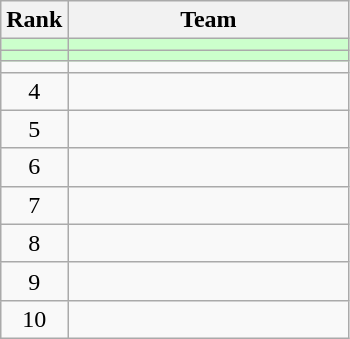<table class=wikitable style="text-align:center;">
<tr>
<th>Rank</th>
<th width=180>Team</th>
</tr>
<tr bgcolor=#CCFFCC>
<td></td>
<td align=left></td>
</tr>
<tr bgcolor=#CCFFCC>
<td></td>
<td align=left></td>
</tr>
<tr>
<td></td>
<td align=left></td>
</tr>
<tr>
<td>4</td>
<td align=left></td>
</tr>
<tr>
<td>5</td>
<td align=left></td>
</tr>
<tr>
<td>6</td>
<td align=left></td>
</tr>
<tr>
<td>7</td>
<td align=left></td>
</tr>
<tr>
<td>8</td>
<td align=left></td>
</tr>
<tr>
<td>9</td>
<td align=left></td>
</tr>
<tr>
<td>10</td>
<td align=left></td>
</tr>
</table>
